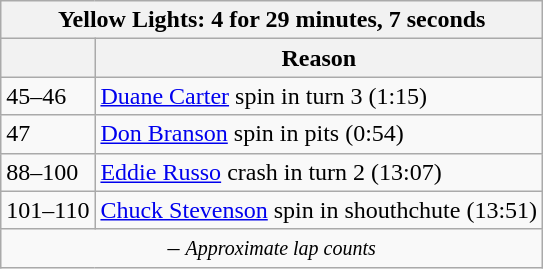<table class="wikitable">
<tr>
<th colspan=2>Yellow Lights: 4 for 29 minutes, 7 seconds</th>
</tr>
<tr>
<th></th>
<th>Reason</th>
</tr>
<tr>
<td>45–46</td>
<td><a href='#'>Duane Carter</a> spin in turn 3 (1:15)</td>
</tr>
<tr>
<td>47</td>
<td><a href='#'>Don Branson</a> spin in pits (0:54)</td>
</tr>
<tr>
<td>88–100</td>
<td><a href='#'>Eddie Russo</a> crash in turn 2 (13:07)</td>
</tr>
<tr>
<td>101–110</td>
<td><a href='#'>Chuck Stevenson</a> spin in shouthchute (13:51)</td>
</tr>
<tr>
<td colspan=2 align=center> – <em><small>Approximate lap counts</small></em></td>
</tr>
</table>
